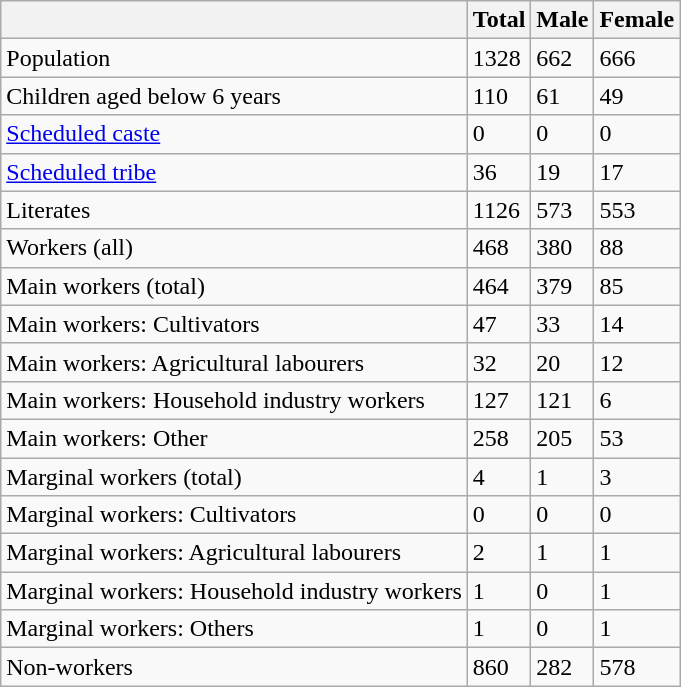<table class="wikitable sortable">
<tr>
<th></th>
<th>Total</th>
<th>Male</th>
<th>Female</th>
</tr>
<tr>
<td>Population</td>
<td>1328</td>
<td>662</td>
<td>666</td>
</tr>
<tr>
<td>Children aged below 6 years</td>
<td>110</td>
<td>61</td>
<td>49</td>
</tr>
<tr>
<td><a href='#'>Scheduled caste</a></td>
<td>0</td>
<td>0</td>
<td>0</td>
</tr>
<tr>
<td><a href='#'>Scheduled tribe</a></td>
<td>36</td>
<td>19</td>
<td>17</td>
</tr>
<tr>
<td>Literates</td>
<td>1126</td>
<td>573</td>
<td>553</td>
</tr>
<tr>
<td>Workers (all)</td>
<td>468</td>
<td>380</td>
<td>88</td>
</tr>
<tr>
<td>Main workers (total)</td>
<td>464</td>
<td>379</td>
<td>85</td>
</tr>
<tr>
<td>Main workers: Cultivators</td>
<td>47</td>
<td>33</td>
<td>14</td>
</tr>
<tr>
<td>Main workers: Agricultural labourers</td>
<td>32</td>
<td>20</td>
<td>12</td>
</tr>
<tr>
<td>Main workers: Household industry workers</td>
<td>127</td>
<td>121</td>
<td>6</td>
</tr>
<tr>
<td>Main workers: Other</td>
<td>258</td>
<td>205</td>
<td>53</td>
</tr>
<tr>
<td>Marginal workers (total)</td>
<td>4</td>
<td>1</td>
<td>3</td>
</tr>
<tr>
<td>Marginal workers: Cultivators</td>
<td>0</td>
<td>0</td>
<td>0</td>
</tr>
<tr>
<td>Marginal workers: Agricultural labourers</td>
<td>2</td>
<td>1</td>
<td>1</td>
</tr>
<tr>
<td>Marginal workers: Household industry workers</td>
<td>1</td>
<td>0</td>
<td>1</td>
</tr>
<tr>
<td>Marginal workers: Others</td>
<td>1</td>
<td>0</td>
<td>1</td>
</tr>
<tr>
<td>Non-workers</td>
<td>860</td>
<td>282</td>
<td>578</td>
</tr>
</table>
